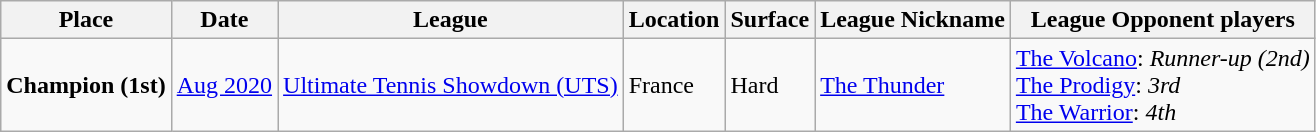<table class="sortable wikitable">
<tr>
<th>Place</th>
<th>Date</th>
<th>League</th>
<th>Location</th>
<th>Surface</th>
<th>League Nickname</th>
<th>League Opponent players</th>
</tr>
<tr>
<td><strong>Champion (1st)</strong></td>
<td><a href='#'>Aug 2020</a></td>
<td><a href='#'>Ultimate Tennis Showdown (UTS)</a></td>
<td>France</td>
<td>Hard</td>
<td> <a href='#'>The Thunder</a></td>
<td> <a href='#'>The Volcano</a>: <em>Runner-up (2nd)</em><br> <a href='#'>The Prodigy</a>: <em>3rd</em><br> <a href='#'>The Warrior</a>: <em>4th</em></td>
</tr>
</table>
